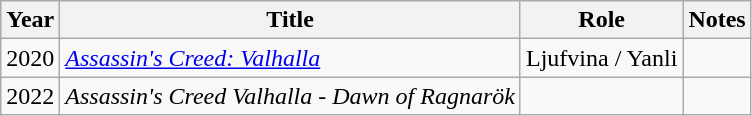<table class="wikitable">
<tr>
<th>Year</th>
<th>Title</th>
<th>Role</th>
<th>Notes</th>
</tr>
<tr>
<td>2020</td>
<td><em><a href='#'>Assassin's Creed: Valhalla</a></em></td>
<td>Ljufvina / Yanli</td>
<td></td>
</tr>
<tr>
<td>2022</td>
<td><em>Assassin's Creed Valhalla - Dawn of Ragnarök</em></td>
<td></td>
<td></td>
</tr>
</table>
